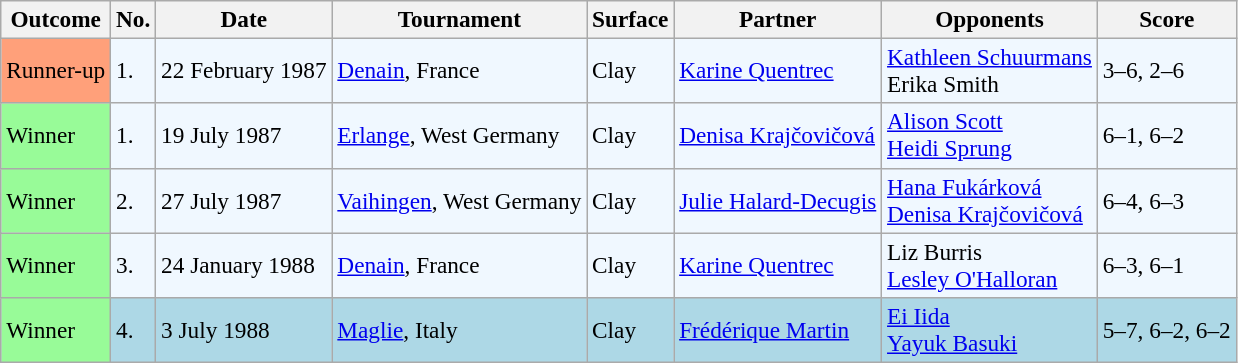<table class="sortable wikitable" style=font-size:97%>
<tr>
<th>Outcome</th>
<th>No.</th>
<th>Date</th>
<th>Tournament</th>
<th>Surface</th>
<th>Partner</th>
<th>Opponents</th>
<th>Score</th>
</tr>
<tr bgcolor="#f0f8ff">
<td style="background:#ffa07a;">Runner-up</td>
<td>1.</td>
<td>22 February 1987</td>
<td><a href='#'>Denain</a>, France</td>
<td>Clay</td>
<td> <a href='#'>Karine Quentrec</a></td>
<td> <a href='#'>Kathleen Schuurmans</a> <br>  Erika Smith</td>
<td>3–6, 2–6</td>
</tr>
<tr bgcolor=f0f8ff>
<td bgcolor=#98fb98>Winner</td>
<td>1.</td>
<td>19 July 1987</td>
<td><a href='#'>Erlange</a>, West Germany</td>
<td>Clay</td>
<td> <a href='#'>Denisa Krajčovičová</a></td>
<td> <a href='#'>Alison Scott</a> <br>  <a href='#'>Heidi Sprung</a></td>
<td>6–1, 6–2</td>
</tr>
<tr bgcolor=f0f8ff>
<td style="background:#98fb98;">Winner</td>
<td>2.</td>
<td>27 July 1987</td>
<td><a href='#'>Vaihingen</a>, West Germany</td>
<td>Clay</td>
<td> <a href='#'>Julie Halard-Decugis</a></td>
<td> <a href='#'>Hana Fukárková</a> <br>  <a href='#'>Denisa Krajčovičová</a></td>
<td>6–4, 6–3</td>
</tr>
<tr bgcolor="#f0f8ff">
<td bgcolor="98FB98">Winner</td>
<td>3.</td>
<td>24 January 1988</td>
<td><a href='#'>Denain</a>, France</td>
<td>Clay</td>
<td> <a href='#'>Karine Quentrec</a></td>
<td> Liz Burris <br>  <a href='#'>Lesley O'Halloran</a></td>
<td>6–3, 6–1</td>
</tr>
<tr style="background:lightblue;">
<td style="background:#98fb98;">Winner</td>
<td>4.</td>
<td>3 July 1988</td>
<td><a href='#'>Maglie</a>, Italy</td>
<td>Clay</td>
<td> <a href='#'>Frédérique Martin</a></td>
<td> <a href='#'>Ei Iida</a> <br>  <a href='#'>Yayuk Basuki</a></td>
<td>5–7, 6–2, 6–2</td>
</tr>
</table>
